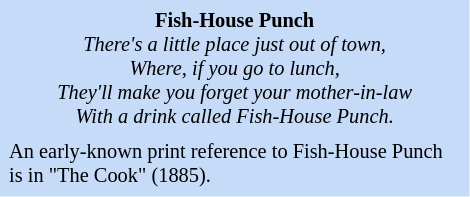<table class="toccolours" style="float: right; margin-left: 1em; margin-right: 2em; font-size: 85%; background:#c6dbf7; color:black; width:23em; max-width: 40%;" cellspacing="5">
<tr>
<td style="text-align: center;"><strong>Fish-House Punch</strong><br><em>There's a little place just out of town,</em><br><em>Where, if you go to lunch,</em><br><em>They'll make you forget your mother-in-law</em><br><em>With a drink called Fish-House Punch.</em></td>
</tr>
<tr>
<td style="text-align: left;">An early-known print reference to Fish-House Punch is in "The Cook" (1885).</td>
</tr>
</table>
